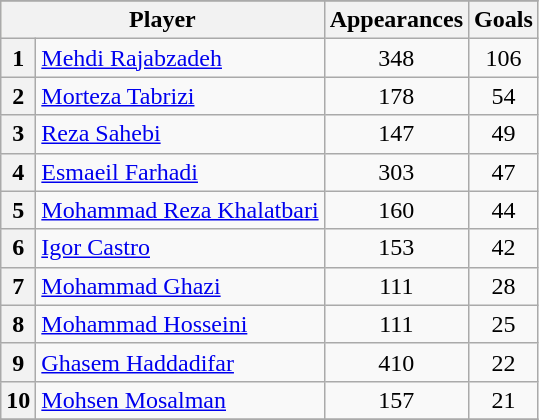<table class="wikitable" style="text-align: left">
<tr style="background:beige;">
</tr>
<tr style="background:beige;">
<th colspan="2" align="center">Player</th>
<th align="center">Appearances</th>
<th align="center">Goals</th>
</tr>
<tr>
<th>1</th>
<td> <a href='#'>Mehdi Rajabzadeh</a></td>
<td align="center">348</td>
<td align="center">106</td>
</tr>
<tr>
<th>2</th>
<td> <a href='#'>Morteza Tabrizi</a></td>
<td align="center">178</td>
<td align="center">54</td>
</tr>
<tr>
<th>3</th>
<td> <a href='#'>Reza Sahebi</a></td>
<td align="Center">147</td>
<td align="Center">49</td>
</tr>
<tr>
<th>4</th>
<td> <a href='#'>Esmaeil Farhadi</a></td>
<td align="center">303</td>
<td align="center">47</td>
</tr>
<tr>
<th>5</th>
<td> <a href='#'>Mohammad Reza Khalatbari</a></td>
<td align="center">160</td>
<td align="center">44</td>
</tr>
<tr>
<th>6</th>
<td> <a href='#'>Igor Castro</a></td>
<td align="center">153</td>
<td align="center">42</td>
</tr>
<tr>
<th>7</th>
<td> <a href='#'>Mohammad Ghazi</a></td>
<td align="center">111</td>
<td align="center">28</td>
</tr>
<tr>
<th>8</th>
<td> <a href='#'>Mohammad Hosseini</a></td>
<td align="Center">111</td>
<td align="center">25</td>
</tr>
<tr>
<th>9</th>
<td> <a href='#'>Ghasem Haddadifar</a></td>
<td align="center">410</td>
<td align="center">22</td>
</tr>
<tr>
<th>10</th>
<td> <a href='#'>Mohsen Mosalman</a></td>
<td align="center">157</td>
<td align="center">21</td>
</tr>
<tr>
</tr>
</table>
